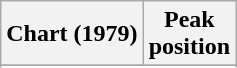<table class="wikitable sortable plainrowheaders" style="text-align:center">
<tr>
<th scope="col">Chart (1979)</th>
<th scope="col">Peak<br>position</th>
</tr>
<tr>
</tr>
<tr>
</tr>
</table>
